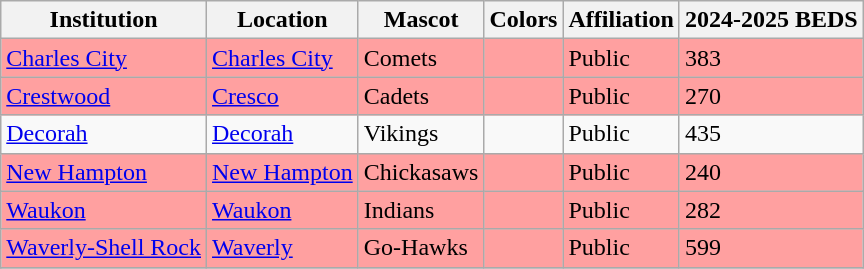<table class="wikitable">
<tr>
<th>Institution</th>
<th>Location</th>
<th>Mascot</th>
<th>Colors</th>
<th>Affiliation</th>
<th>2024-2025 BEDS</th>
</tr>
<tr bgcolor=#ffa0a0>
<td><a href='#'>Charles City</a></td>
<td><a href='#'>Charles City</a></td>
<td>Comets</td>
<td> </td>
<td>Public</td>
<td>383</td>
</tr>
<tr bgcolor=#ffa0a0>
<td><a href='#'>Crestwood</a></td>
<td><a href='#'>Cresco</a></td>
<td>Cadets</td>
<td> </td>
<td>Public</td>
<td>270</td>
</tr>
<tr>
<td><a href='#'>Decorah</a></td>
<td><a href='#'>Decorah</a></td>
<td>Vikings</td>
<td> </td>
<td>Public</td>
<td>435</td>
</tr>
<tr bgcolor=#ffa0a0>
<td><a href='#'>New Hampton</a></td>
<td><a href='#'>New Hampton</a></td>
<td>Chickasaws</td>
<td> </td>
<td>Public</td>
<td>240</td>
</tr>
<tr bgcolor=#ffa0a0>
<td><a href='#'>Waukon</a></td>
<td><a href='#'>Waukon</a></td>
<td>Indians</td>
<td> </td>
<td>Public</td>
<td>282</td>
</tr>
<tr bgcolor=#ffa0a0>
<td><a href='#'>Waverly-Shell Rock</a></td>
<td><a href='#'>Waverly</a></td>
<td>Go-Hawks</td>
<td> </td>
<td>Public</td>
<td>599</td>
</tr>
<tr>
</tr>
</table>
